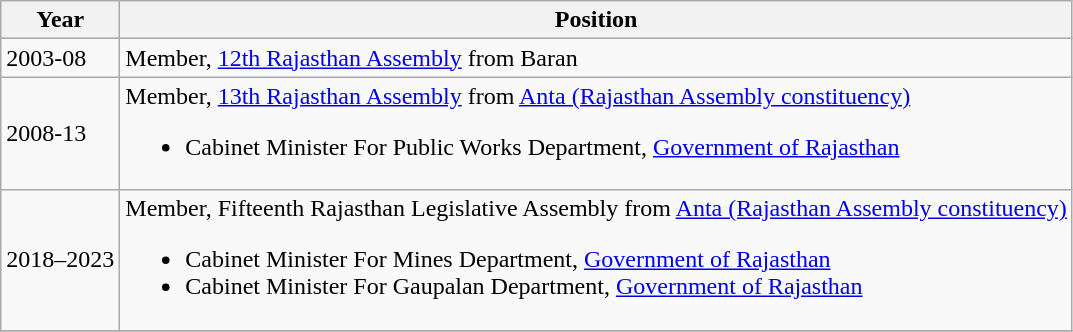<table class="wikitable">
<tr>
<th>Year</th>
<th>Position</th>
</tr>
<tr>
<td>2003-08</td>
<td>Member, <a href='#'>12th Rajasthan Assembly</a> from Baran</td>
</tr>
<tr>
<td>2008-13</td>
<td>Member, <a href='#'>13th Rajasthan Assembly</a> from <a href='#'>Anta (Rajasthan Assembly constituency)</a><br><ul><li>Cabinet Minister For Public Works Department, <a href='#'>Government of Rajasthan</a></li></ul></td>
</tr>
<tr>
<td>2018–2023</td>
<td>Member, Fifteenth Rajasthan Legislative Assembly from <a href='#'>Anta (Rajasthan Assembly constituency)</a><br><ul><li>Cabinet Minister For Mines Department, <a href='#'>Government of Rajasthan</a></li><li>Cabinet Minister For Gaupalan Department, <a href='#'>Government of Rajasthan</a></li></ul></td>
</tr>
<tr>
</tr>
</table>
